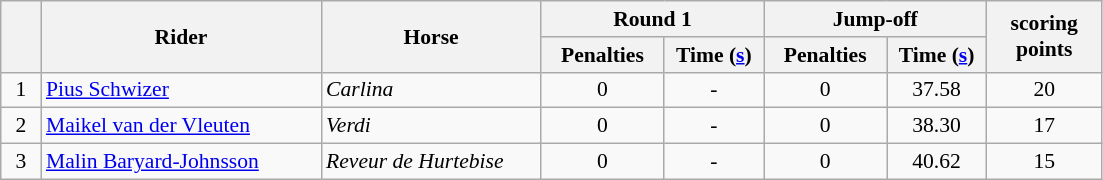<table class="wikitable" style="font-size: 90%">
<tr>
<th rowspan=2 width=20></th>
<th rowspan=2 width=180>Rider</th>
<th rowspan=2 width=140>Horse</th>
<th colspan=2>Round 1</th>
<th colspan=2>Jump-off</th>
<th rowspan=2 width=70>scoring<br>points</th>
</tr>
<tr>
<th width=75>Penalties</th>
<th width=60>Time (<a href='#'>s</a>)</th>
<th width=75>Penalties</th>
<th width=60>Time (<a href='#'>s</a>)</th>
</tr>
<tr>
<td align=center>1</td>
<td> <a href='#'>Pius Schwizer</a></td>
<td><em>Carlina</em></td>
<td align=center>0</td>
<td align=center>-</td>
<td align=center>0</td>
<td align=center>37.58</td>
<td align=center>20</td>
</tr>
<tr>
<td align=center>2</td>
<td> <a href='#'>Maikel van der Vleuten</a></td>
<td><em>Verdi</em></td>
<td align=center>0</td>
<td align=center>-</td>
<td align=center>0</td>
<td align=center>38.30</td>
<td align=center>17</td>
</tr>
<tr>
<td align=center>3</td>
<td> <a href='#'>Malin Baryard-Johnsson</a></td>
<td><em>Reveur de Hurtebise</em></td>
<td align=center>0</td>
<td align=center>-</td>
<td align=center>0</td>
<td align=center>40.62</td>
<td align=center>15</td>
</tr>
</table>
